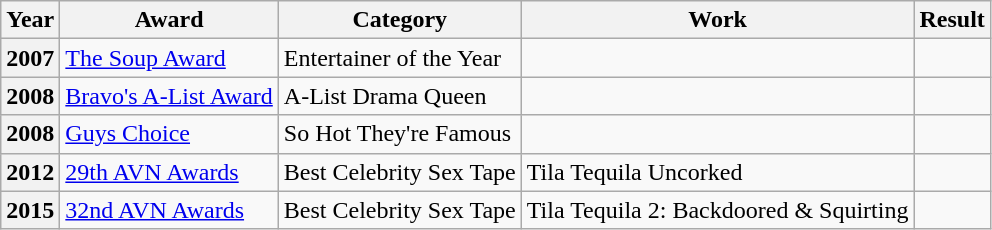<table class="wikitable plainrowheaders sortable">
<tr>
<th scope="col">Year</th>
<th scope="col">Award</th>
<th scope="col">Category</th>
<th scope="col">Work</th>
<th scope="col">Result</th>
</tr>
<tr>
<th scope="row">2007</th>
<td><a href='#'>The Soup Award</a></td>
<td>Entertainer of the Year</td>
<td></td>
<td></td>
</tr>
<tr>
<th scope="row">2008</th>
<td><a href='#'>Bravo's A-List Award</a></td>
<td>A-List Drama Queen</td>
<td></td>
<td></td>
</tr>
<tr>
<th scope="row">2008</th>
<td><a href='#'>Guys Choice</a></td>
<td>So Hot They're Famous</td>
<td></td>
<td></td>
</tr>
<tr>
<th scope="row">2012</th>
<td><a href='#'>29th AVN Awards</a></td>
<td>Best Celebrity Sex Tape</td>
<td>Tila Tequila Uncorked</td>
<td></td>
</tr>
<tr>
<th scope="row">2015</th>
<td><a href='#'>32nd AVN Awards</a></td>
<td>Best Celebrity Sex Tape</td>
<td>Tila Tequila 2: Backdoored & Squirting</td>
<td></td>
</tr>
</table>
